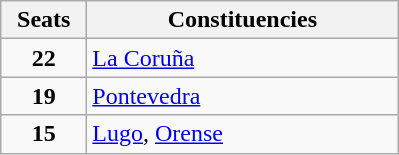<table class="wikitable" style="text-align:left;">
<tr>
<th width="50">Seats</th>
<th width="200">Constituencies</th>
</tr>
<tr>
<td align="center"><strong>22</strong></td>
<td><a href='#'>La Coruña</a></td>
</tr>
<tr>
<td align="center"><strong>19</strong></td>
<td><a href='#'>Pontevedra</a></td>
</tr>
<tr>
<td align="center"><strong>15</strong></td>
<td><a href='#'>Lugo</a>, <a href='#'>Orense</a></td>
</tr>
</table>
